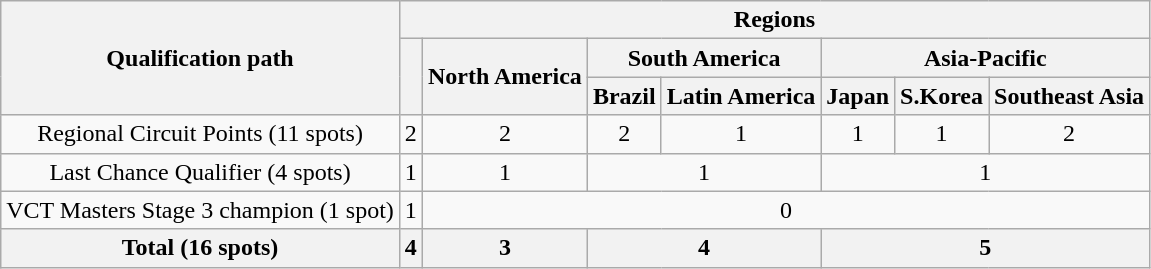<table class="wikitable" style="text-align:center">
<tr>
<th rowspan="3">Qualification path</th>
<th colspan="7">Regions</th>
</tr>
<tr>
<th rowspan="2"></th>
<th rowspan="2">North America</th>
<th colspan="2">South America</th>
<th colspan="3">Asia-Pacific</th>
</tr>
<tr>
<th>Brazil</th>
<th>Latin America</th>
<th>Japan</th>
<th>S.Korea</th>
<th>Southeast Asia</th>
</tr>
<tr>
<td style="text-align:center">Regional Circuit Points (11 spots)</td>
<td>2</td>
<td>2</td>
<td>2</td>
<td>1</td>
<td>1</td>
<td>1</td>
<td>2</td>
</tr>
<tr>
<td style="text-align:center">Last Chance Qualifier (4 spots)</td>
<td>1</td>
<td>1</td>
<td colspan="2">1</td>
<td colspan="3">1</td>
</tr>
<tr>
<td>VCT Masters Stage 3 champion (1 spot)</td>
<td>1</td>
<td colspan="6">0</td>
</tr>
<tr>
<th>Total (16 spots)</th>
<th>4</th>
<th>3</th>
<th colspan="2">4</th>
<th colspan="3">5</th>
</tr>
</table>
